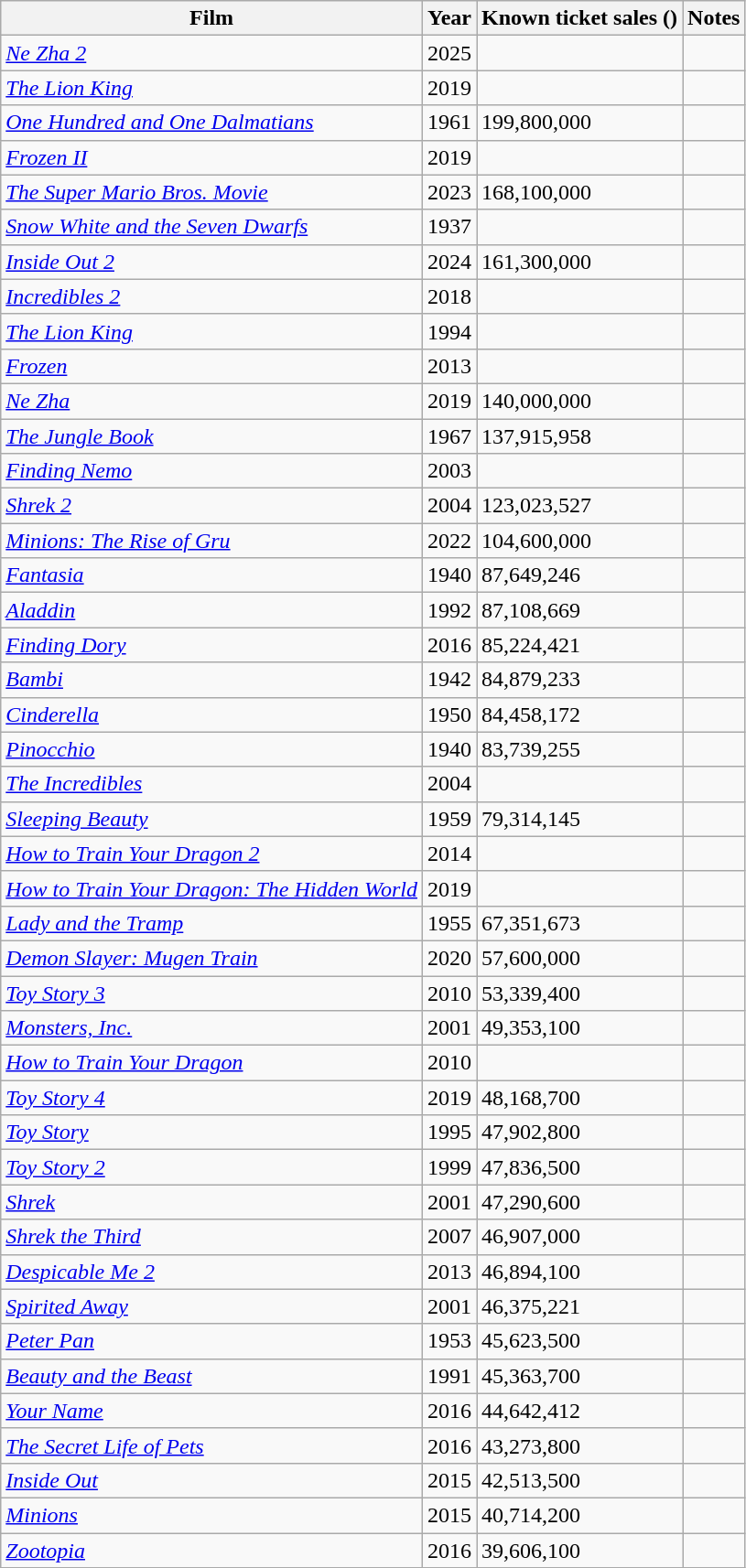<table class="wikitable nowrap sortable mw-datatable" id="Gross">
<tr>
<th>Film</th>
<th>Year</th>
<th>Known ticket sales ()</th>
<th>Notes</th>
</tr>
<tr>
<td><em><a href='#'>Ne Zha 2</a></em></td>
<td>2025</td>
<td></td>
<td></td>
</tr>
<tr>
<td><em><a href='#'>The Lion King</a></em></td>
<td>2019</td>
<td></td>
<td></td>
</tr>
<tr>
<td><em><a href='#'>One Hundred and One Dalmatians</a></em></td>
<td>1961</td>
<td>199,800,000</td>
<td></td>
</tr>
<tr>
<td><em><a href='#'>Frozen II</a></em></td>
<td>2019</td>
<td></td>
<td></td>
</tr>
<tr>
<td><em><a href='#'>The Super Mario Bros. Movie</a></em></td>
<td>2023</td>
<td>168,100,000</td>
<td></td>
</tr>
<tr>
<td><em><a href='#'>Snow White and the Seven Dwarfs</a></em></td>
<td>1937</td>
<td></td>
<td></td>
</tr>
<tr>
<td><em><a href='#'>Inside Out 2</a></em></td>
<td>2024</td>
<td>161,300,000</td>
<td></td>
</tr>
<tr>
<td><em><a href='#'>Incredibles 2</a></em></td>
<td>2018</td>
<td></td>
<td></td>
</tr>
<tr>
<td><em><a href='#'>The Lion King</a></em></td>
<td>1994</td>
<td></td>
<td></td>
</tr>
<tr>
<td><em><a href='#'>Frozen</a></em></td>
<td>2013</td>
<td></td>
<td></td>
</tr>
<tr>
<td><em><a href='#'>Ne Zha</a></em></td>
<td>2019</td>
<td>140,000,000</td>
<td></td>
</tr>
<tr>
<td><a href='#'><em>The Jungle Book</em></a></td>
<td>1967</td>
<td>137,915,958</td>
<td></td>
</tr>
<tr>
<td><em><a href='#'>Finding Nemo</a></em></td>
<td>2003</td>
<td></td>
<td></td>
</tr>
<tr>
<td><em><a href='#'>Shrek 2</a></em></td>
<td>2004</td>
<td>123,023,527</td>
<td></td>
</tr>
<tr>
<td><em><a href='#'>Minions: The Rise of Gru</a></em></td>
<td>2022</td>
<td>104,600,000</td>
<td></td>
</tr>
<tr>
<td><a href='#'><em>Fantasia</em></a></td>
<td>1940</td>
<td>87,649,246</td>
<td></td>
</tr>
<tr>
<td><a href='#'><em>Aladdin</em></a></td>
<td>1992</td>
<td>87,108,669</td>
<td></td>
</tr>
<tr>
<td><em><a href='#'>Finding Dory</a></em></td>
<td>2016</td>
<td>85,224,421</td>
<td></td>
</tr>
<tr>
<td><em><a href='#'>Bambi</a></em></td>
<td>1942</td>
<td>84,879,233</td>
<td></td>
</tr>
<tr>
<td><em><a href='#'>Cinderella</a></em></td>
<td>1950</td>
<td>84,458,172</td>
<td></td>
</tr>
<tr>
<td><a href='#'><em>Pinocchio</em></a></td>
<td>1940</td>
<td>83,739,255</td>
<td></td>
</tr>
<tr>
<td><em><a href='#'>The Incredibles</a></em></td>
<td>2004</td>
<td></td>
<td></td>
</tr>
<tr>
<td><a href='#'><em>Sleeping Beauty</em></a></td>
<td>1959</td>
<td>79,314,145</td>
<td></td>
</tr>
<tr>
<td><em><a href='#'>How to Train Your Dragon 2</a></em></td>
<td>2014</td>
<td></td>
<td></td>
</tr>
<tr>
<td><em><a href='#'>How to Train Your Dragon: The Hidden World</a></em></td>
<td>2019</td>
<td></td>
<td></td>
</tr>
<tr>
<td><em><a href='#'>Lady and the Tramp</a></em></td>
<td>1955</td>
<td>67,351,673</td>
<td></td>
</tr>
<tr>
<td><em><a href='#'>Demon Slayer: Mugen Train</a></em></td>
<td>2020</td>
<td>57,600,000</td>
<td></td>
</tr>
<tr>
<td><em><a href='#'>Toy Story 3</a></em></td>
<td>2010</td>
<td>53,339,400</td>
<td></td>
</tr>
<tr>
<td><em><a href='#'>Monsters, Inc.</a></em></td>
<td>2001</td>
<td>49,353,100</td>
<td></td>
</tr>
<tr>
<td><em><a href='#'>How to Train Your Dragon</a></em></td>
<td>2010</td>
<td></td>
<td></td>
</tr>
<tr>
<td><em><a href='#'>Toy Story 4</a></em></td>
<td>2019</td>
<td>48,168,700</td>
<td></td>
</tr>
<tr>
<td><em><a href='#'>Toy Story</a></em></td>
<td>1995</td>
<td>47,902,800</td>
<td></td>
</tr>
<tr>
<td><em><a href='#'>Toy Story 2</a></em></td>
<td>1999</td>
<td>47,836,500</td>
<td></td>
</tr>
<tr>
<td><em><a href='#'>Shrek</a></em></td>
<td>2001</td>
<td>47,290,600</td>
<td></td>
</tr>
<tr>
<td><em><a href='#'>Shrek the Third</a></em></td>
<td>2007</td>
<td>46,907,000</td>
<td></td>
</tr>
<tr>
<td><em><a href='#'>Despicable Me 2</a></em></td>
<td>2013</td>
<td>46,894,100</td>
<td></td>
</tr>
<tr>
<td><em><a href='#'>Spirited Away</a></em></td>
<td>2001</td>
<td>46,375,221</td>
<td></td>
</tr>
<tr>
<td><em><a href='#'>Peter Pan</a></em></td>
<td>1953</td>
<td>45,623,500</td>
<td></td>
</tr>
<tr>
<td><em><a href='#'>Beauty and the Beast</a></em></td>
<td>1991</td>
<td>45,363,700</td>
<td></td>
</tr>
<tr>
<td><em><a href='#'>Your Name</a></em></td>
<td>2016</td>
<td>44,642,412</td>
<td></td>
</tr>
<tr>
<td><em><a href='#'>The Secret Life of Pets</a></em></td>
<td>2016</td>
<td>43,273,800</td>
<td></td>
</tr>
<tr>
<td><em><a href='#'>Inside Out</a></em></td>
<td>2015</td>
<td>42,513,500</td>
<td></td>
</tr>
<tr>
<td><a href='#'><em>Minions</em></a></td>
<td>2015</td>
<td>40,714,200</td>
<td></td>
</tr>
<tr>
<td><em><a href='#'>Zootopia</a></em></td>
<td>2016</td>
<td>39,606,100</td>
<td></td>
</tr>
</table>
